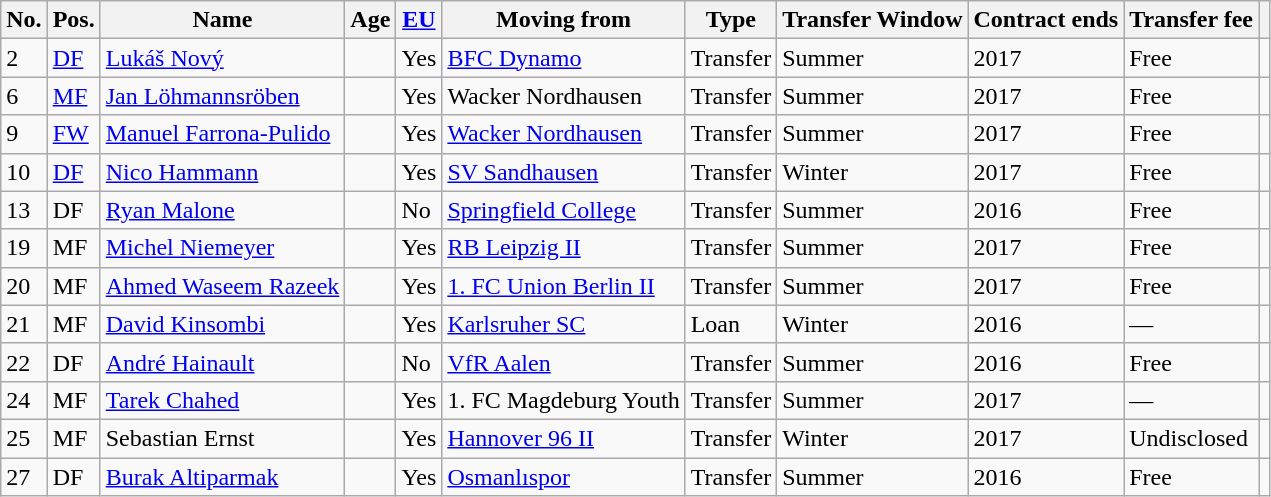<table class="wikitable">
<tr>
<th>No.</th>
<th>Pos.</th>
<th>Name</th>
<th>Age</th>
<th><a href='#'>EU</a></th>
<th>Moving from</th>
<th>Type</th>
<th>Transfer Window</th>
<th>Contract ends</th>
<th>Transfer fee</th>
<th></th>
</tr>
<tr>
<td>2</td>
<td><a href='#'>DF</a></td>
<td> <a href='#'>Lukáš Nový</a></td>
<td></td>
<td>Yes</td>
<td><a href='#'>BFC Dynamo</a></td>
<td>Transfer</td>
<td>Summer</td>
<td>2017</td>
<td>Free</td>
<td></td>
</tr>
<tr>
<td>6</td>
<td><a href='#'>MF</a></td>
<td> <a href='#'>Jan Löhmannsröben</a></td>
<td></td>
<td>Yes</td>
<td>Wacker Nordhausen</td>
<td>Transfer</td>
<td>Summer</td>
<td>2017</td>
<td>Free</td>
<td></td>
</tr>
<tr>
<td>9</td>
<td><a href='#'>FW</a></td>
<td> <a href='#'>Manuel Farrona-Pulido</a></td>
<td></td>
<td>Yes</td>
<td><a href='#'>Wacker Nordhausen</a></td>
<td>Transfer</td>
<td>Summer</td>
<td>2017</td>
<td>Free</td>
<td></td>
</tr>
<tr>
<td>10</td>
<td><a href='#'>DF</a></td>
<td> <a href='#'>Nico Hammann</a></td>
<td></td>
<td>Yes</td>
<td><a href='#'>SV Sandhausen</a></td>
<td>Transfer</td>
<td>Winter</td>
<td>2017</td>
<td>Free</td>
<td></td>
</tr>
<tr>
<td>13</td>
<td>DF</td>
<td> <a href='#'>Ryan Malone</a></td>
<td></td>
<td>No</td>
<td><a href='#'>Springfield College</a></td>
<td>Transfer</td>
<td>Summer</td>
<td>2016</td>
<td>Free</td>
<td></td>
</tr>
<tr>
<td>19</td>
<td>MF</td>
<td> <a href='#'>Michel Niemeyer</a></td>
<td></td>
<td>Yes</td>
<td><a href='#'>RB Leipzig II</a></td>
<td>Transfer</td>
<td>Summer</td>
<td>2017</td>
<td>Free</td>
<td></td>
</tr>
<tr>
<td>20</td>
<td>MF</td>
<td> <a href='#'>Ahmed Waseem Razeek</a></td>
<td></td>
<td>Yes</td>
<td><a href='#'>1. FC Union Berlin II</a></td>
<td>Transfer</td>
<td>Summer</td>
<td>2017</td>
<td>Free</td>
<td></td>
</tr>
<tr>
<td>21</td>
<td>MF</td>
<td> <a href='#'>David Kinsombi</a></td>
<td></td>
<td>Yes</td>
<td><a href='#'>Karlsruher SC</a></td>
<td>Loan</td>
<td>Winter</td>
<td>2016</td>
<td>—</td>
<td></td>
</tr>
<tr>
<td>22</td>
<td>DF</td>
<td> <a href='#'>André Hainault</a></td>
<td></td>
<td>No</td>
<td><a href='#'>VfR Aalen</a></td>
<td>Transfer</td>
<td>Summer</td>
<td>2016</td>
<td>Free</td>
<td></td>
</tr>
<tr>
<td>24</td>
<td>MF</td>
<td> <a href='#'>Tarek Chahed</a></td>
<td></td>
<td>Yes</td>
<td>1. FC Magdeburg Youth</td>
<td>Transfer</td>
<td>Summer</td>
<td>2017</td>
<td>—</td>
<td></td>
</tr>
<tr>
<td>25</td>
<td>MF</td>
<td> Sebastian Ernst</td>
<td></td>
<td>Yes</td>
<td><a href='#'>Hannover 96 II</a></td>
<td>Transfer</td>
<td>Winter</td>
<td>2017</td>
<td>Undisclosed</td>
<td></td>
</tr>
<tr>
<td>27</td>
<td>DF</td>
<td> <a href='#'>Burak Altiparmak</a></td>
<td></td>
<td>Yes</td>
<td><a href='#'>Osmanlıspor</a></td>
<td>Transfer</td>
<td>Summer</td>
<td>2016</td>
<td>Free</td>
<td></td>
</tr>
</table>
